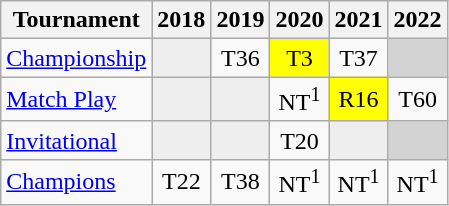<table class="wikitable" style="text-align:center;">
<tr>
<th>Tournament</th>
<th>2018</th>
<th>2019</th>
<th>2020</th>
<th>2021</th>
<th>2022</th>
</tr>
<tr>
<td align="left"><a href='#'>Championship</a></td>
<td style="background:#eeeeee;"></td>
<td>T36</td>
<td style="background:yellow;">T3</td>
<td>T37</td>
<td colspan=1 style="background:#D3D3D3;"></td>
</tr>
<tr>
<td align="left"><a href='#'>Match Play</a></td>
<td style="background:#eeeeee;"></td>
<td style="background:#eeeeee;"></td>
<td>NT<sup>1</sup></td>
<td style="background:yellow;">R16</td>
<td>T60</td>
</tr>
<tr>
<td align="left"><a href='#'>Invitational</a></td>
<td style="background:#eeeeee;"></td>
<td style="background:#eeeeee;"></td>
<td>T20</td>
<td style="background:#eeeeee;"></td>
<td colspan=1 style="background:#D3D3D3;"></td>
</tr>
<tr>
<td align="left"><a href='#'>Champions</a></td>
<td>T22</td>
<td>T38</td>
<td>NT<sup>1</sup></td>
<td>NT<sup>1</sup></td>
<td>NT<sup>1</sup></td>
</tr>
</table>
